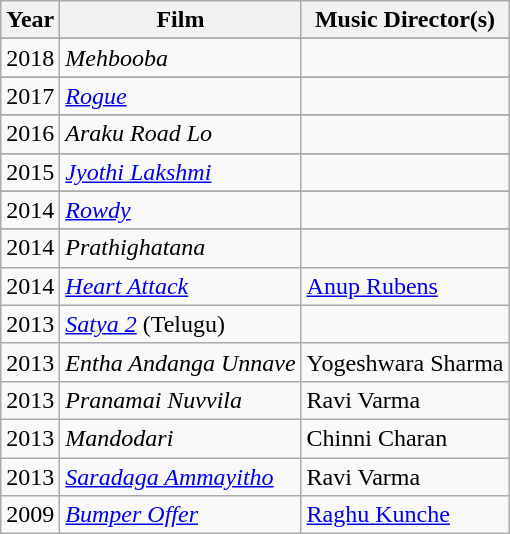<table class="wikitable sortable">
<tr>
<th>Year</th>
<th>Film</th>
<th>Music Director(s)</th>
</tr>
<tr>
</tr>
<tr>
<td>2018</td>
<td><em>Mehbooba</em></td>
<td></td>
</tr>
<tr>
</tr>
<tr>
</tr>
<tr>
<td>2017</td>
<td><em><a href='#'>Rogue</a></em></td>
<td></td>
</tr>
<tr>
</tr>
<tr>
</tr>
<tr>
<td>2016</td>
<td><em>Araku Road Lo</em></td>
<td></td>
</tr>
<tr>
</tr>
<tr>
<td>2015</td>
<td><em><a href='#'>Jyothi Lakshmi</a></em></td>
<td></td>
</tr>
<tr>
</tr>
<tr>
<td>2014</td>
<td><em><a href='#'>Rowdy</a></em></td>
<td></td>
</tr>
<tr>
</tr>
<tr>
<td>2014</td>
<td><em>Prathighatana</em></td>
<td></td>
</tr>
<tr>
<td>2014</td>
<td><em><a href='#'>Heart Attack</a></em></td>
<td><a href='#'>Anup Rubens</a></td>
</tr>
<tr>
<td>2013</td>
<td><em><a href='#'>Satya 2</a></em> (Telugu)</td>
<td></td>
</tr>
<tr>
<td>2013</td>
<td><em>Entha Andanga Unnave</em></td>
<td>Yogeshwara Sharma</td>
</tr>
<tr>
<td>2013</td>
<td><em>Pranamai Nuvvila</em></td>
<td>Ravi Varma</td>
</tr>
<tr>
<td>2013</td>
<td><em>Mandodari</em></td>
<td>Chinni Charan</td>
</tr>
<tr>
<td>2013</td>
<td><em><a href='#'>Saradaga Ammayitho</a></em></td>
<td>Ravi Varma</td>
</tr>
<tr>
<td>2009</td>
<td><em><a href='#'>Bumper Offer</a></em></td>
<td><a href='#'>Raghu Kunche</a></td>
</tr>
</table>
